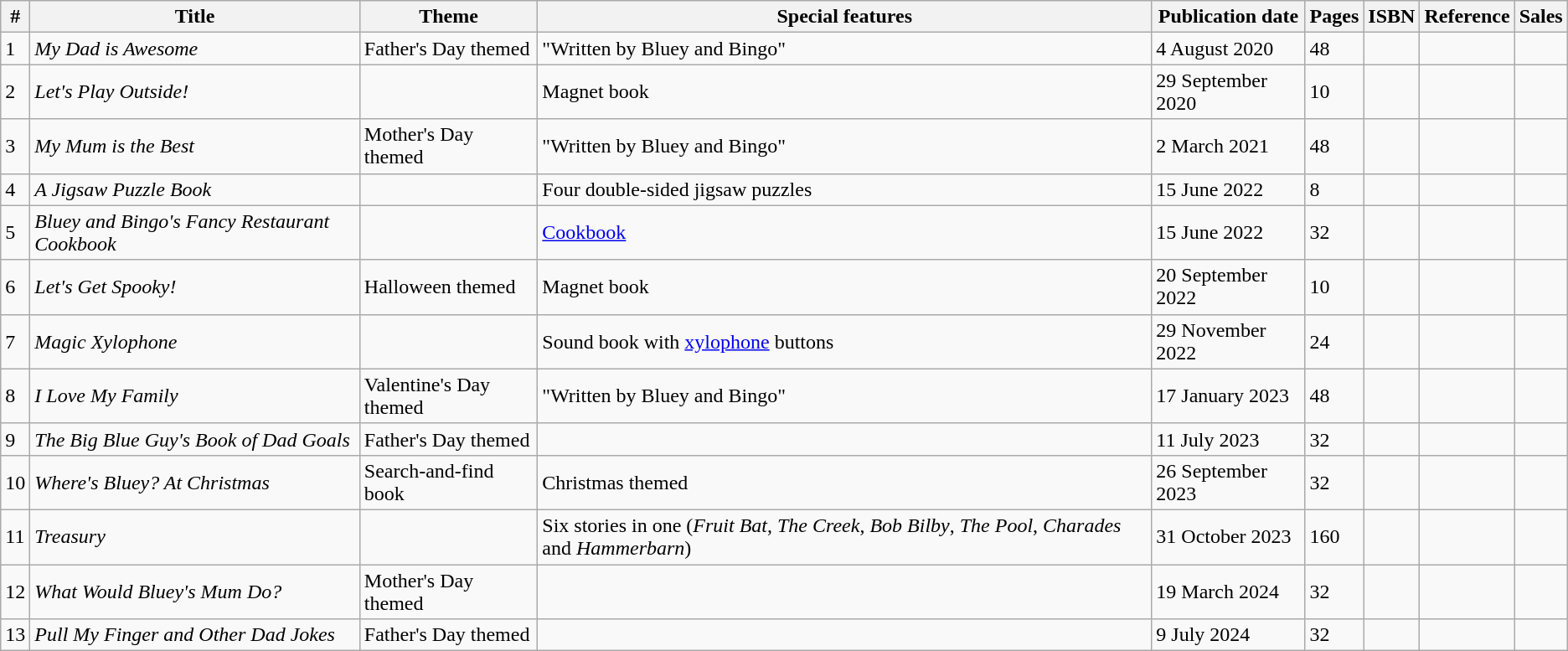<table class="wikitable">
<tr>
<th>#</th>
<th>Title</th>
<th>Theme</th>
<th>Special features</th>
<th>Publication date</th>
<th>Pages</th>
<th>ISBN</th>
<th>Reference</th>
<th>Sales</th>
</tr>
<tr>
<td>1</td>
<td><em>My Dad is Awesome</em></td>
<td>Father's Day themed</td>
<td>"Written by Bluey and Bingo"</td>
<td>4 August 2020</td>
<td>48</td>
<td></td>
<td></td>
<td></td>
</tr>
<tr>
<td>2</td>
<td><em>Let's Play Outside!</em></td>
<td></td>
<td>Magnet book</td>
<td>29 September 2020</td>
<td>10</td>
<td></td>
<td></td>
<td></td>
</tr>
<tr>
<td>3</td>
<td><em>My Mum is the Best</em></td>
<td>Mother's Day themed</td>
<td>"Written by Bluey and Bingo"</td>
<td>2 March 2021</td>
<td>48</td>
<td></td>
<td></td>
<td></td>
</tr>
<tr>
<td>4</td>
<td><em>A Jigsaw Puzzle Book</em></td>
<td></td>
<td>Four double-sided jigsaw puzzles</td>
<td>15 June 2022</td>
<td>8</td>
<td></td>
<td></td>
<td></td>
</tr>
<tr>
<td>5</td>
<td><em>Bluey and Bingo's Fancy Restaurant Cookbook</em></td>
<td></td>
<td><a href='#'>Cookbook</a></td>
<td>15 June 2022</td>
<td>32</td>
<td></td>
<td></td>
<td></td>
</tr>
<tr>
<td>6</td>
<td><em>Let's Get Spooky!</em></td>
<td>Halloween themed</td>
<td>Magnet book</td>
<td>20 September 2022</td>
<td>10</td>
<td></td>
<td></td>
<td></td>
</tr>
<tr>
<td>7</td>
<td><em>Magic Xylophone</em></td>
<td></td>
<td>Sound book with <a href='#'>xylophone</a> buttons</td>
<td>29 November 2022</td>
<td>24</td>
<td></td>
<td></td>
<td></td>
</tr>
<tr>
<td>8</td>
<td><em>I Love My Family</em></td>
<td>Valentine's Day themed</td>
<td>"Written by Bluey and Bingo"</td>
<td>17 January 2023</td>
<td>48</td>
<td></td>
<td></td>
<td></td>
</tr>
<tr>
<td>9</td>
<td><em>The Big Blue Guy's Book of Dad Goals</em></td>
<td>Father's Day themed</td>
<td></td>
<td>11 July 2023</td>
<td>32</td>
<td></td>
<td></td>
<td></td>
</tr>
<tr>
<td>10</td>
<td><em>Where's Bluey? At Christmas</em></td>
<td>Search-and-find book</td>
<td>Christmas themed</td>
<td>26 September 2023</td>
<td>32</td>
<td></td>
<td></td>
<td></td>
</tr>
<tr>
<td>11</td>
<td><em>Treasury</em></td>
<td></td>
<td>Six stories in one (<em>Fruit Bat</em>, <em>The Creek</em>, <em>Bob Bilby</em>, <em>The Pool</em>, <em>Charades</em> and <em>Hammerbarn</em>)</td>
<td>31 October 2023</td>
<td>160</td>
<td></td>
<td></td>
<td></td>
</tr>
<tr>
<td>12</td>
<td><em>What Would Bluey's Mum Do?</em></td>
<td>Mother's Day themed</td>
<td></td>
<td>19 March 2024</td>
<td>32</td>
<td></td>
<td></td>
<td></td>
</tr>
<tr>
<td>13</td>
<td><em>Pull My Finger and Other Dad Jokes</em></td>
<td>Father's Day themed</td>
<td></td>
<td>9 July 2024</td>
<td>32</td>
<td></td>
<td></td>
<td></td>
</tr>
</table>
